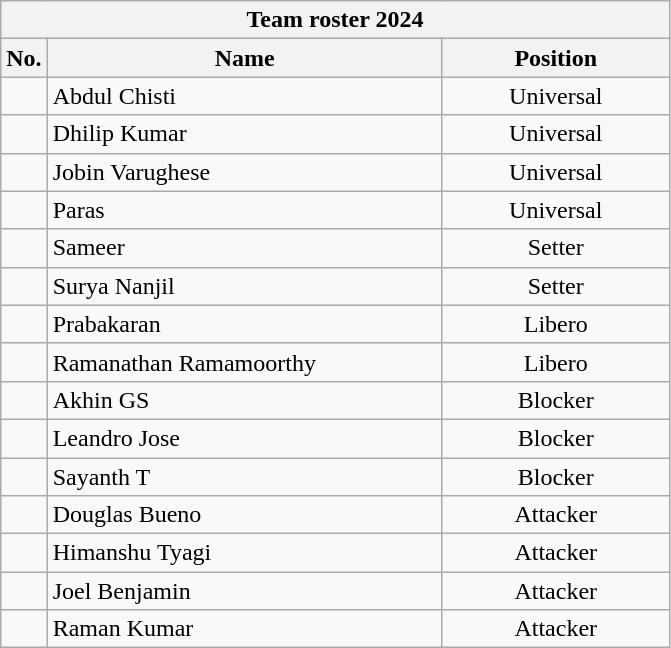<table class="wikitable sortable" style="font-size:100%; text-align:center;">
<tr>
<th colspan=6>Team roster 2024</th>
</tr>
<tr>
<th style=" text-align:center;">No.</th>
<th style=" text-align:center; width:16em">Name</th>
<th style=" text-align:center; width:9em">Position</th>
</tr>
<tr>
<td></td>
<td align=left> Abdul Chisti</td>
<td>Universal</td>
</tr>
<tr>
<td></td>
<td align=left> Dhilip Kumar</td>
<td>Universal</td>
</tr>
<tr>
<td></td>
<td align=left> Jobin Varughese</td>
<td>Universal</td>
</tr>
<tr>
<td></td>
<td align=left> Paras</td>
<td>Universal</td>
</tr>
<tr>
<td></td>
<td align=left> Sameer</td>
<td>Setter</td>
</tr>
<tr>
<td></td>
<td align=left> Surya Nanjil</td>
<td>Setter</td>
</tr>
<tr>
<td></td>
<td align=left> Prabakaran</td>
<td>Libero</td>
</tr>
<tr>
<td></td>
<td align=left> Ramanathan Ramamoorthy</td>
<td>Libero</td>
</tr>
<tr>
<td></td>
<td align=left> Akhin GS</td>
<td>Blocker</td>
</tr>
<tr>
<td></td>
<td align=left> Leandro Jose</td>
<td>Blocker</td>
</tr>
<tr>
<td></td>
<td align=left> Sayanth T</td>
<td>Blocker</td>
</tr>
<tr>
<td></td>
<td align=left> Douglas Bueno</td>
<td>Attacker</td>
</tr>
<tr>
<td></td>
<td align=left> Himanshu Tyagi</td>
<td>Attacker</td>
</tr>
<tr>
<td></td>
<td align=left> Joel Benjamin</td>
<td>Attacker</td>
</tr>
<tr>
<td></td>
<td align=left> Raman Kumar</td>
<td>Attacker</td>
</tr>
</table>
